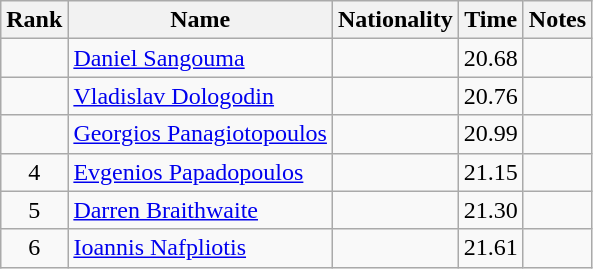<table class="wikitable sortable" style="text-align:center">
<tr>
<th>Rank</th>
<th>Name</th>
<th>Nationality</th>
<th>Time</th>
<th>Notes</th>
</tr>
<tr>
<td></td>
<td align="left"><a href='#'>Daniel Sangouma</a></td>
<td align=left></td>
<td>20.68</td>
<td></td>
</tr>
<tr>
<td></td>
<td align="left"><a href='#'>Vladislav Dologodin</a></td>
<td align=left></td>
<td>20.76</td>
<td></td>
</tr>
<tr>
<td></td>
<td align="left"><a href='#'>Georgios Panagiotopoulos</a></td>
<td align=left></td>
<td>20.99</td>
<td></td>
</tr>
<tr>
<td>4</td>
<td align="left"><a href='#'>Evgenios Papadopoulos</a></td>
<td align=left></td>
<td>21.15</td>
<td></td>
</tr>
<tr>
<td>5</td>
<td align="left"><a href='#'>Darren Braithwaite</a></td>
<td align=left></td>
<td>21.30</td>
<td></td>
</tr>
<tr>
<td>6</td>
<td align="left"><a href='#'>Ioannis Nafpliotis</a></td>
<td align=left></td>
<td>21.61</td>
<td></td>
</tr>
</table>
